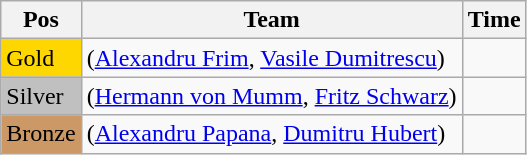<table class="wikitable">
<tr>
<th>Pos</th>
<th>Team</th>
<th>Time</th>
</tr>
<tr>
<td style="background:gold">Gold</td>
<td>  (<a href='#'>Alexandru Frim</a>, <a href='#'>Vasile Dumitrescu</a>)</td>
<td></td>
</tr>
<tr>
<td style="background:silver">Silver</td>
<td> (<a href='#'>Hermann von Mumm</a>, <a href='#'>Fritz Schwarz</a>)</td>
<td></td>
</tr>
<tr>
<td style="background:#cc9966">Bronze</td>
<td>  (<a href='#'>Alexandru Papana</a>, <a href='#'>Dumitru Hubert</a>)</td>
<td></td>
</tr>
</table>
